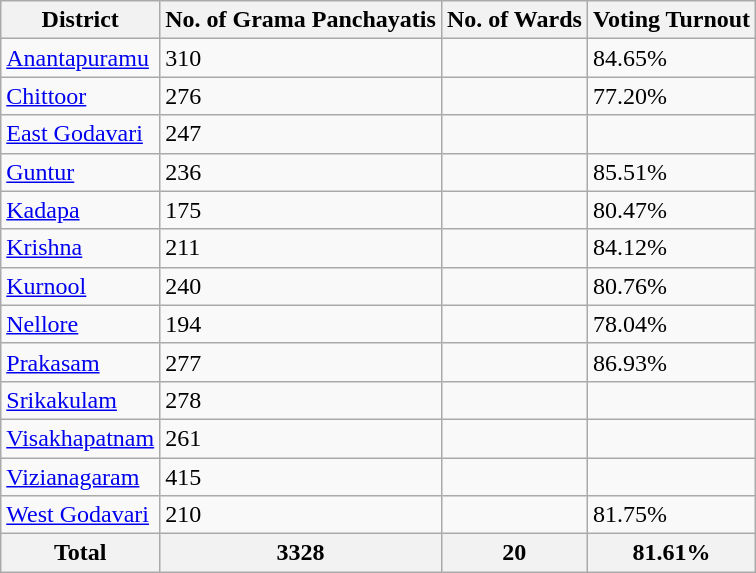<table class="wikitable">
<tr>
<th>District</th>
<th>No. of Grama Panchayatis</th>
<th>No. of Wards</th>
<th>Voting Turnout</th>
</tr>
<tr>
<td><a href='#'>Anantapuramu</a></td>
<td>310</td>
<td></td>
<td>84.65%</td>
</tr>
<tr>
<td><a href='#'>Chittoor</a></td>
<td>276</td>
<td></td>
<td>77.20%</td>
</tr>
<tr>
<td><a href='#'>East Godavari</a></td>
<td>247</td>
<td></td>
<td></td>
</tr>
<tr>
<td><a href='#'>Guntur</a></td>
<td>236</td>
<td></td>
<td>85.51%</td>
</tr>
<tr>
<td><a href='#'>Kadapa</a></td>
<td>175</td>
<td></td>
<td>80.47%</td>
</tr>
<tr>
<td><a href='#'>Krishna</a></td>
<td>211</td>
<td></td>
<td>84.12%</td>
</tr>
<tr>
<td><a href='#'>Kurnool</a></td>
<td>240</td>
<td></td>
<td>80.76%</td>
</tr>
<tr>
<td><a href='#'>Nellore</a></td>
<td>194</td>
<td></td>
<td>78.04%</td>
</tr>
<tr>
<td><a href='#'>Prakasam</a></td>
<td>277</td>
<td></td>
<td>86.93%</td>
</tr>
<tr>
<td><a href='#'>Srikakulam</a></td>
<td>278</td>
<td></td>
<td></td>
</tr>
<tr>
<td><a href='#'>Visakhapatnam</a></td>
<td>261</td>
<td></td>
<td></td>
</tr>
<tr>
<td><a href='#'>Vizianagaram</a></td>
<td>415</td>
<td></td>
<td></td>
</tr>
<tr>
<td><a href='#'>West Godavari</a></td>
<td>210</td>
<td></td>
<td>81.75%</td>
</tr>
<tr>
<th>Total</th>
<th>3328</th>
<th>20</th>
<th>81.61%</th>
</tr>
</table>
